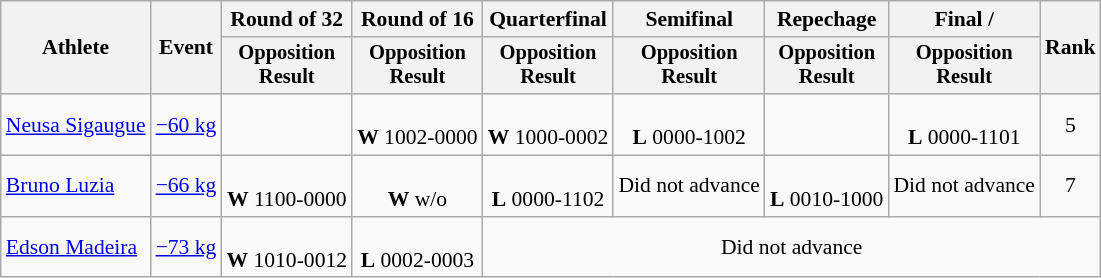<table class="wikitable" style="font-size:90%">
<tr>
<th rowspan=2>Athlete</th>
<th rowspan=2>Event</th>
<th>Round of 32</th>
<th>Round of 16</th>
<th>Quarterfinal</th>
<th>Semifinal</th>
<th>Repechage</th>
<th>Final / </th>
<th rowspan=2>Rank</th>
</tr>
<tr style="font-size: 95%">
<th>Opposition<br>Result</th>
<th>Opposition<br>Result</th>
<th>Opposition<br>Result</th>
<th>Opposition<br>Result</th>
<th>Opposition<br>Result</th>
<th>Opposition<br>Result</th>
</tr>
<tr align=center>
<td align=left><a href='#'>Neusa Sigaugue</a></td>
<td align=left><a href='#'>−60 kg</a></td>
<td></td>
<td><br><strong>W</strong> 1002-0000</td>
<td><br><strong>W</strong> 1000-0002</td>
<td><br><strong>L</strong> 0000-1002</td>
<td></td>
<td><br><strong>L</strong> 0000-1101</td>
<td>5</td>
</tr>
<tr align=center>
<td align=left><a href='#'>Bruno Luzia</a></td>
<td align=left><a href='#'>−66 kg</a></td>
<td><br><strong>W</strong> 1100-0000</td>
<td><br><strong>W</strong> w/o</td>
<td><br><strong>L</strong> 0000-1102</td>
<td>Did not advance</td>
<td><br><strong>L</strong> 0010-1000</td>
<td>Did not advance</td>
<td>7</td>
</tr>
<tr align=center>
<td align=left><a href='#'>Edson Madeira</a></td>
<td align=left><a href='#'>−73 kg</a></td>
<td><br><strong>W</strong> 1010-0012</td>
<td><br><strong>L</strong> 0002-0003</td>
<td colspan=5>Did not advance</td>
</tr>
</table>
